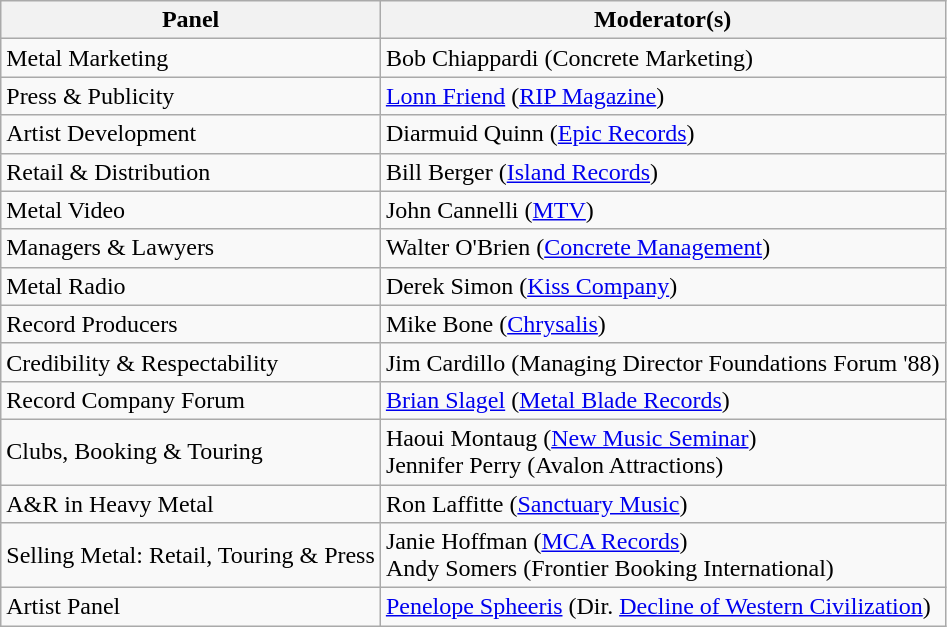<table class="wikitable">
<tr>
<th>Panel</th>
<th>Moderator(s)</th>
</tr>
<tr>
<td>Metal Marketing</td>
<td>Bob Chiappardi (Concrete Marketing)</td>
</tr>
<tr>
<td>Press & Publicity</td>
<td><a href='#'>Lonn Friend</a> (<a href='#'>RIP Magazine</a>)</td>
</tr>
<tr>
<td>Artist Development</td>
<td>Diarmuid Quinn (<a href='#'>Epic Records</a>)</td>
</tr>
<tr>
<td>Retail & Distribution</td>
<td>Bill Berger (<a href='#'>Island Records</a>)</td>
</tr>
<tr>
<td>Metal Video</td>
<td>John Cannelli (<a href='#'>MTV</a>)</td>
</tr>
<tr>
<td>Managers & Lawyers</td>
<td>Walter O'Brien (<a href='#'>Concrete Management</a>)</td>
</tr>
<tr>
<td>Metal Radio</td>
<td>Derek Simon (<a href='#'>Kiss Company</a>)</td>
</tr>
<tr>
<td>Record Producers</td>
<td>Mike Bone (<a href='#'>Chrysalis</a>)</td>
</tr>
<tr>
<td>Credibility & Respectability</td>
<td>Jim Cardillo (Managing Director Foundations Forum '88)</td>
</tr>
<tr>
<td>Record Company Forum</td>
<td><a href='#'>Brian Slagel</a> (<a href='#'>Metal Blade Records</a>)</td>
</tr>
<tr>
<td>Clubs, Booking & Touring</td>
<td>Haoui Montaug (<a href='#'>New Music Seminar</a>)<br>Jennifer Perry (Avalon Attractions)</td>
</tr>
<tr>
<td>A&R in Heavy Metal</td>
<td>Ron Laffitte (<a href='#'>Sanctuary Music</a>)</td>
</tr>
<tr>
<td>Selling Metal: Retail, Touring & Press</td>
<td>Janie Hoffman (<a href='#'>MCA Records</a>)<br>Andy Somers (Frontier Booking International)</td>
</tr>
<tr>
<td>Artist Panel</td>
<td><a href='#'>Penelope Spheeris</a> (Dir. <a href='#'>Decline of Western Civilization</a>)</td>
</tr>
</table>
